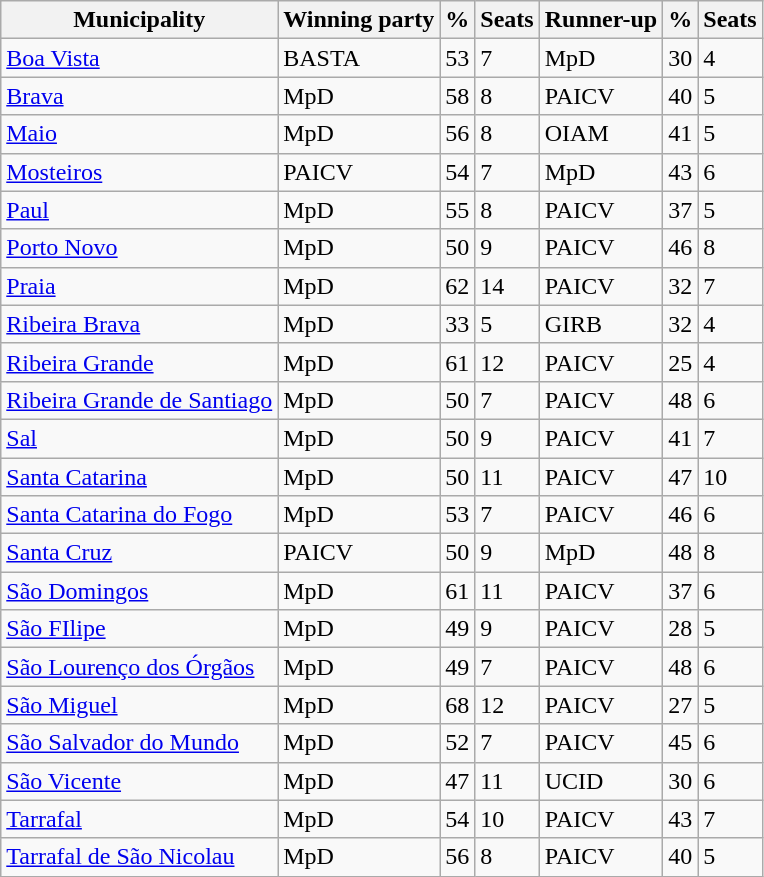<table class="wikitable sortable">
<tr>
<th>Municipality</th>
<th>Winning party</th>
<th>%</th>
<th>Seats</th>
<th>Runner-up</th>
<th>%</th>
<th>Seats</th>
</tr>
<tr>
<td><a href='#'>Boa Vista</a></td>
<td>BASTA</td>
<td>53</td>
<td>7</td>
<td>MpD</td>
<td>30</td>
<td>4</td>
</tr>
<tr>
<td><a href='#'>Brava</a></td>
<td>MpD</td>
<td>58</td>
<td>8</td>
<td>PAICV</td>
<td>40</td>
<td>5</td>
</tr>
<tr>
<td><a href='#'>Maio</a></td>
<td>MpD</td>
<td>56</td>
<td>8</td>
<td>OIAM</td>
<td>41</td>
<td>5</td>
</tr>
<tr>
<td><a href='#'>Mosteiros</a></td>
<td>PAICV</td>
<td>54</td>
<td>7</td>
<td>MpD</td>
<td>43</td>
<td>6</td>
</tr>
<tr>
<td><a href='#'>Paul</a></td>
<td>MpD</td>
<td>55</td>
<td>8</td>
<td>PAICV</td>
<td>37</td>
<td>5</td>
</tr>
<tr>
<td><a href='#'>Porto Novo</a></td>
<td>MpD</td>
<td>50</td>
<td>9</td>
<td>PAICV</td>
<td>46</td>
<td>8</td>
</tr>
<tr>
<td><a href='#'>Praia</a></td>
<td>MpD</td>
<td>62</td>
<td>14</td>
<td>PAICV</td>
<td>32</td>
<td>7</td>
</tr>
<tr>
<td><a href='#'>Ribeira Brava</a></td>
<td>MpD</td>
<td>33</td>
<td>5</td>
<td>GIRB</td>
<td>32</td>
<td>4</td>
</tr>
<tr>
<td><a href='#'>Ribeira Grande</a></td>
<td>MpD</td>
<td>61</td>
<td>12</td>
<td>PAICV</td>
<td>25</td>
<td>4</td>
</tr>
<tr>
<td><a href='#'>Ribeira Grande de Santiago</a></td>
<td>MpD</td>
<td>50</td>
<td>7</td>
<td>PAICV</td>
<td>48</td>
<td>6</td>
</tr>
<tr>
<td><a href='#'>Sal</a></td>
<td>MpD</td>
<td>50</td>
<td>9</td>
<td>PAICV</td>
<td>41</td>
<td>7</td>
</tr>
<tr>
<td><a href='#'>Santa Catarina</a></td>
<td>MpD</td>
<td>50</td>
<td>11</td>
<td>PAICV</td>
<td>47</td>
<td>10</td>
</tr>
<tr>
<td><a href='#'>Santa Catarina do Fogo</a></td>
<td>MpD</td>
<td>53</td>
<td>7</td>
<td>PAICV</td>
<td>46</td>
<td>6</td>
</tr>
<tr>
<td><a href='#'>Santa Cruz</a></td>
<td>PAICV</td>
<td>50</td>
<td>9</td>
<td>MpD</td>
<td>48</td>
<td>8</td>
</tr>
<tr>
<td><a href='#'>São Domingos</a></td>
<td>MpD</td>
<td>61</td>
<td>11</td>
<td>PAICV</td>
<td>37</td>
<td>6</td>
</tr>
<tr>
<td><a href='#'>São FIlipe</a></td>
<td>MpD</td>
<td>49</td>
<td>9</td>
<td>PAICV</td>
<td>28</td>
<td>5</td>
</tr>
<tr>
<td><a href='#'>São Lourenço dos Órgãos</a></td>
<td>MpD</td>
<td>49</td>
<td>7</td>
<td>PAICV</td>
<td>48</td>
<td>6</td>
</tr>
<tr>
<td><a href='#'>São Miguel</a></td>
<td>MpD</td>
<td>68</td>
<td>12</td>
<td>PAICV</td>
<td>27</td>
<td>5</td>
</tr>
<tr>
<td><a href='#'>São Salvador do Mundo</a></td>
<td>MpD</td>
<td>52</td>
<td>7</td>
<td>PAICV</td>
<td>45</td>
<td>6</td>
</tr>
<tr>
<td><a href='#'>São Vicente</a></td>
<td>MpD</td>
<td>47</td>
<td>11</td>
<td>UCID</td>
<td>30</td>
<td>6</td>
</tr>
<tr>
<td><a href='#'>Tarrafal</a></td>
<td>MpD</td>
<td>54</td>
<td>10</td>
<td>PAICV</td>
<td>43</td>
<td>7</td>
</tr>
<tr>
<td><a href='#'>Tarrafal de São Nicolau</a></td>
<td>MpD</td>
<td>56</td>
<td>8</td>
<td>PAICV</td>
<td>40</td>
<td>5</td>
</tr>
</table>
